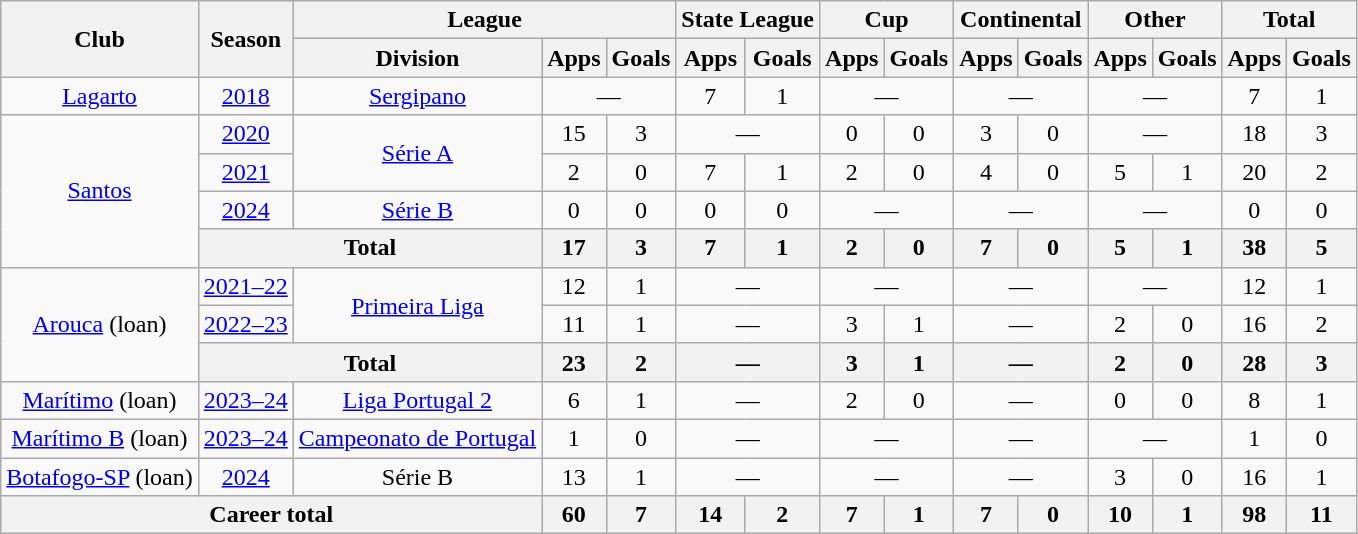<table class="wikitable" style="text-align: center;">
<tr>
<th rowspan="2">Club</th>
<th rowspan="2">Season</th>
<th colspan="3">League</th>
<th colspan="2">State League</th>
<th colspan="2">Cup</th>
<th colspan="2">Continental</th>
<th colspan="2">Other</th>
<th colspan="2">Total</th>
</tr>
<tr>
<th>Division</th>
<th>Apps</th>
<th>Goals</th>
<th>Apps</th>
<th>Goals</th>
<th>Apps</th>
<th>Goals</th>
<th>Apps</th>
<th>Goals</th>
<th>Apps</th>
<th>Goals</th>
<th>Apps</th>
<th>Goals</th>
</tr>
<tr>
<td valign="center"><a href='#'>Lagarto</a></td>
<td><a href='#'>2018</a></td>
<td><a href='#'>Sergipano</a></td>
<td colspan="2">—</td>
<td>7</td>
<td>1</td>
<td colspan="2">—</td>
<td colspan="2">—</td>
<td colspan="2">—</td>
<td>7</td>
<td>1</td>
</tr>
<tr>
<td rowspan="4" valign="center"><a href='#'>Santos</a></td>
<td><a href='#'>2020</a></td>
<td rowspan="2"><a href='#'>Série A</a></td>
<td>15</td>
<td>3</td>
<td colspan="2">—</td>
<td>0</td>
<td>0</td>
<td>3</td>
<td>0</td>
<td colspan="2">—</td>
<td>18</td>
<td>3</td>
</tr>
<tr>
<td><a href='#'>2021</a></td>
<td>2</td>
<td>0</td>
<td>7</td>
<td>1</td>
<td>2</td>
<td>0</td>
<td>4</td>
<td>0</td>
<td>5</td>
<td>1</td>
<td>20</td>
<td>2</td>
</tr>
<tr>
<td><a href='#'>2024</a></td>
<td><a href='#'>Série B</a></td>
<td>0</td>
<td>0</td>
<td>0</td>
<td>0</td>
<td colspan="2">—</td>
<td colspan="2">—</td>
<td colspan="2">—</td>
<td>0</td>
<td>0</td>
</tr>
<tr>
<th colspan="2">Total</th>
<th>17</th>
<th>3</th>
<th>7</th>
<th>1</th>
<th>2</th>
<th>0</th>
<th>7</th>
<th>0</th>
<th>5</th>
<th>1</th>
<th>38</th>
<th>5</th>
</tr>
<tr>
<td rowspan="3" valign="center"><a href='#'>Arouca</a> (loan)</td>
<td><a href='#'>2021–22</a></td>
<td rowspan="2"><a href='#'>Primeira Liga</a></td>
<td>12</td>
<td>1</td>
<td colspan="2">—</td>
<td colspan="2">—</td>
<td colspan="2">—</td>
<td colspan="2">—</td>
<td>12</td>
<td>1</td>
</tr>
<tr>
<td><a href='#'>2022–23</a></td>
<td>11</td>
<td>1</td>
<td colspan="2">—</td>
<td>3</td>
<td>1</td>
<td colspan="2">—</td>
<td>2</td>
<td>0</td>
<td>16</td>
<td>2</td>
</tr>
<tr>
<th colspan="2">Total</th>
<th>23</th>
<th>2</th>
<th colspan="2">—</th>
<th>3</th>
<th>1</th>
<th colspan="2">—</th>
<th>2</th>
<th>0</th>
<th>28</th>
<th>3</th>
</tr>
<tr>
<td><a href='#'>Marítimo</a> (loan)</td>
<td><a href='#'>2023–24</a></td>
<td><a href='#'>Liga Portugal 2</a></td>
<td>6</td>
<td>1</td>
<td colspan="2">—</td>
<td>2</td>
<td>0</td>
<td colspan="2">—</td>
<td>0</td>
<td>0</td>
<td>8</td>
<td>1</td>
</tr>
<tr>
<td><a href='#'>Marítimo B</a> (loan)</td>
<td><a href='#'>2023–24</a></td>
<td><a href='#'>Campeonato de Portugal</a></td>
<td>1</td>
<td>0</td>
<td colspan="2">—</td>
<td colspan="2">—</td>
<td colspan="2">—</td>
<td colspan="2">—</td>
<td>1</td>
<td>0</td>
</tr>
<tr>
<td><a href='#'>Botafogo-SP</a> (loan)</td>
<td><a href='#'>2024</a></td>
<td>Série B</td>
<td>13</td>
<td>1</td>
<td colspan="2">—</td>
<td colspan="2">—</td>
<td colspan="2">—</td>
<td>3</td>
<td>0</td>
<td>16</td>
<td>1</td>
</tr>
<tr>
<th colspan="3"><strong>Career total</strong></th>
<th>60</th>
<th>7</th>
<th>14</th>
<th>2</th>
<th>7</th>
<th>1</th>
<th>7</th>
<th>0</th>
<th>10</th>
<th>1</th>
<th>98</th>
<th>11</th>
</tr>
</table>
